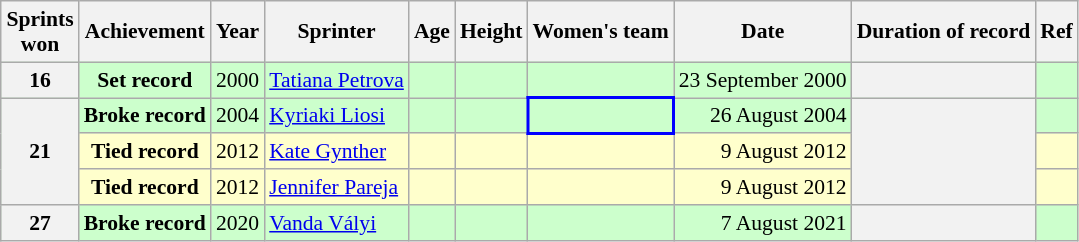<table class="wikitable" style="text-align: center; font-size: 90%; margin-left: 1em;">
<tr>
<th>Sprints<br>won</th>
<th>Achievement</th>
<th>Year</th>
<th>Sprinter</th>
<th>Age</th>
<th>Height</th>
<th>Women's team</th>
<th>Date</th>
<th>Duration of record</th>
<th>Ref</th>
</tr>
<tr style="background-color: #ccffcc;">
<td style="background-color: #f2f2f2;"><strong>16</strong></td>
<td><strong>Set record</strong></td>
<td>2000</td>
<td style="text-align: left;" data-sort-value="Petrova, Tatiana"><a href='#'>Tatiana Petrova</a></td>
<td></td>
<td></td>
<td style="text-align: left;"></td>
<td style="text-align: right;">23 September 2000</td>
<td style="background-color: #f2f2f2; text-align: left;"></td>
<td></td>
</tr>
<tr style="background-color: #ccffcc;">
<td rowspan="3" style="background-color: #f2f2f2;"><strong>21</strong></td>
<td><strong>Broke record</strong></td>
<td>2004</td>
<td style="text-align: left;" data-sort-value="Liosi, Kyriaki"><a href='#'>Kyriaki Liosi</a></td>
<td></td>
<td></td>
<td style="border: 2px solid blue; text-align: left;"></td>
<td style="text-align: right;">26 August 2004</td>
<td rowspan="3" style="background-color: #f2f2f2; text-align: left;"></td>
<td></td>
</tr>
<tr style="background-color: #ffffcc;">
<td><strong>Tied record</strong></td>
<td>2012</td>
<td style="text-align: left;" data-sort-value="Gynther, Kate"><a href='#'>Kate Gynther</a></td>
<td></td>
<td></td>
<td style="text-align: left;"></td>
<td style="text-align: right;">9 August 2012</td>
<td></td>
</tr>
<tr style="background-color: #ffffcc;">
<td><strong>Tied record</strong></td>
<td>2012</td>
<td style="text-align: left;" data-sort-value="Pareja, Jennifer"><a href='#'>Jennifer Pareja</a></td>
<td></td>
<td></td>
<td style="text-align: left;"></td>
<td style="text-align: right;">9 August 2012</td>
<td></td>
</tr>
<tr style="background-color: #ccffcc;">
<td style="background-color: #f2f2f2;"><strong>27</strong></td>
<td><strong>Broke record</strong></td>
<td>2020</td>
<td style="text-align: left;" data-sort-value="Vályi, Vanda"><a href='#'>Vanda Vályi</a></td>
<td></td>
<td></td>
<td style="text-align: left;"></td>
<td style="text-align: right;">7 August 2021</td>
<td style="background-color: #f2f2f2; text-align: left;"></td>
<td></td>
</tr>
</table>
